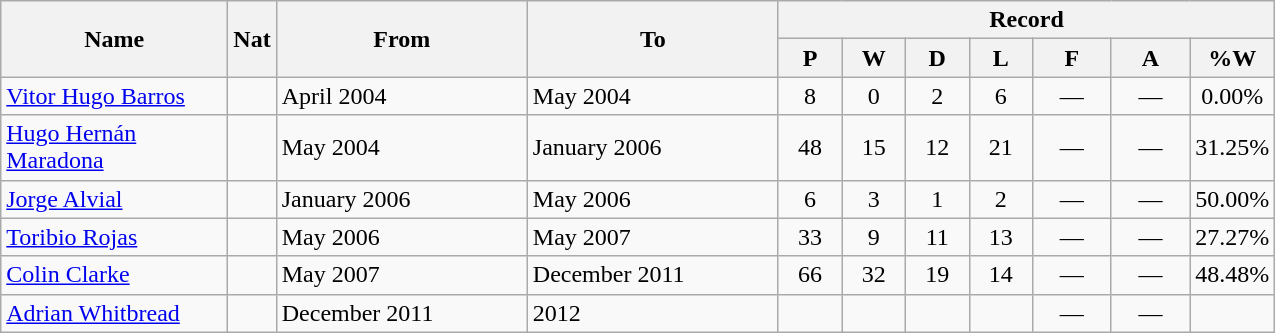<table class="wikitable" style="text-align: center">
<tr>
<th rowspan="2" style="width: 9em">Name</th>
<th rowspan="2">Nat</th>
<th rowspan="2" style="width: 10em">From</th>
<th rowspan="2" style="width: 10em">To</th>
<th colspan="7">Record</th>
</tr>
<tr>
<th width=35>P</th>
<th width=35>W</th>
<th width=35>D</th>
<th width=35>L</th>
<th width=45>F</th>
<th width=45>A</th>
<th width=45>%W</th>
</tr>
<tr>
<td align=left><a href='#'>Vitor Hugo Barros</a></td>
<td></td>
<td align=left>April 2004</td>
<td align=left>May 2004</td>
<td>8</td>
<td>0</td>
<td>2</td>
<td>6</td>
<td>—</td>
<td>—</td>
<td>0.00%</td>
</tr>
<tr>
<td align=left><a href='#'>Hugo Hernán Maradona</a></td>
<td></td>
<td align=left>May 2004</td>
<td align=left>January 2006</td>
<td>48</td>
<td>15</td>
<td>12</td>
<td>21</td>
<td>—</td>
<td>—</td>
<td>31.25%</td>
</tr>
<tr>
<td align=left><a href='#'>Jorge Alvial</a></td>
<td></td>
<td align=left>January 2006</td>
<td align=left>May 2006</td>
<td>6</td>
<td>3</td>
<td>1</td>
<td>2</td>
<td>—</td>
<td>—</td>
<td>50.00%</td>
</tr>
<tr>
<td align=left><a href='#'>Toribio Rojas</a></td>
<td></td>
<td align=left>May 2006</td>
<td align=left>May 2007</td>
<td>33</td>
<td>9</td>
<td>11</td>
<td>13</td>
<td>—</td>
<td>—</td>
<td>27.27%</td>
</tr>
<tr>
<td align=left><a href='#'>Colin Clarke</a></td>
<td></td>
<td align=left>May 2007</td>
<td align=left>December 2011</td>
<td>66</td>
<td>32</td>
<td>19</td>
<td>14</td>
<td>—</td>
<td>—</td>
<td>48.48%</td>
</tr>
<tr>
<td align=left><a href='#'>Adrian Whitbread</a></td>
<td></td>
<td align=left>December 2011</td>
<td align=left>2012</td>
<td></td>
<td></td>
<td></td>
<td></td>
<td>—</td>
<td>—</td>
<td></td>
</tr>
</table>
